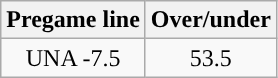<table class="wikitable">
<tr align="center">
<th>Pregame line</th>
<th>Over/under</th>
</tr>
<tr align="center">
<td>UNA -7.5</td>
<td>53.5</td>
</tr>
</table>
